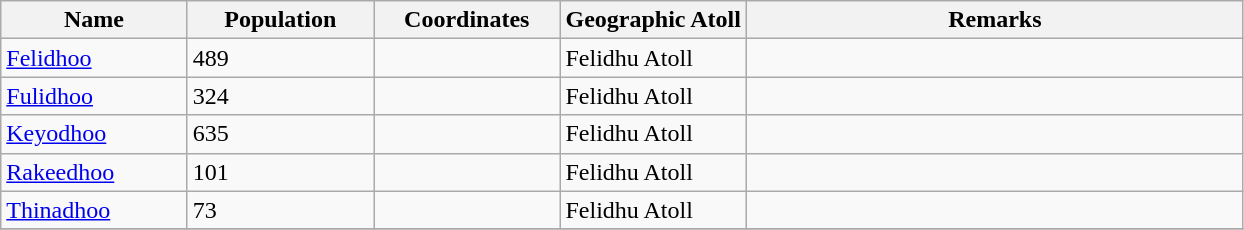<table class="wikitable sortable">
<tr>
<th style="width:15%">Name</th>
<th style="width:15%">Population</th>
<th style="width:15%">Coordinates</th>
<th style="width:15%">Geographic Atoll</th>
<th style="width:40%">Remarks</th>
</tr>
<tr>
<td><a href='#'>Felidhoo</a></td>
<td>489</td>
<td></td>
<td>Felidhu Atoll</td>
<td></td>
</tr>
<tr>
<td><a href='#'>Fulidhoo</a></td>
<td>324</td>
<td></td>
<td>Felidhu Atoll</td>
<td></td>
</tr>
<tr>
<td><a href='#'>Keyodhoo</a></td>
<td>635</td>
<td></td>
<td>Felidhu Atoll</td>
<td></td>
</tr>
<tr>
<td><a href='#'>Rakeedhoo</a></td>
<td>101</td>
<td></td>
<td>Felidhu Atoll</td>
<td></td>
</tr>
<tr>
<td><a href='#'>Thinadhoo</a></td>
<td>73</td>
<td></td>
<td>Felidhu Atoll</td>
<td></td>
</tr>
<tr>
</tr>
</table>
